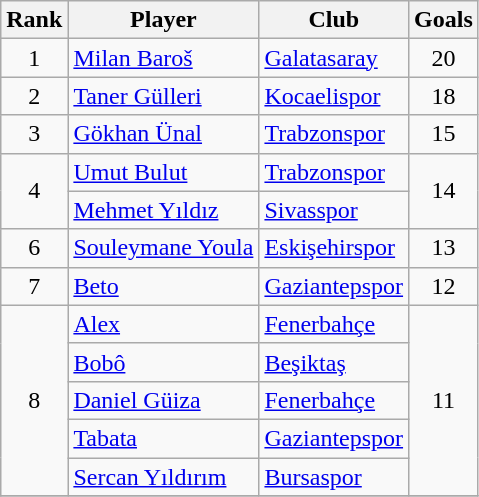<table class="wikitable" style="text-align: left;">
<tr>
<th>Rank</th>
<th>Player</th>
<th>Club</th>
<th>Goals</th>
</tr>
<tr>
<td align=center>1</td>
<td> <a href='#'>Milan Baroš</a></td>
<td><a href='#'>Galatasaray</a></td>
<td align=center>20</td>
</tr>
<tr>
<td align=center>2</td>
<td> <a href='#'>Taner Gülleri</a></td>
<td><a href='#'>Kocaelispor</a></td>
<td align=center>18</td>
</tr>
<tr>
<td align=center>3</td>
<td> <a href='#'>Gökhan Ünal</a></td>
<td><a href='#'>Trabzonspor</a></td>
<td align=center>15</td>
</tr>
<tr>
<td rowspan="2" align=center>4</td>
<td> <a href='#'>Umut Bulut</a></td>
<td><a href='#'>Trabzonspor</a></td>
<td rowspan="2"align=center>14</td>
</tr>
<tr>
<td> <a href='#'>Mehmet Yıldız</a></td>
<td><a href='#'>Sivasspor</a></td>
</tr>
<tr>
<td align=center>6</td>
<td> <a href='#'>Souleymane Youla</a></td>
<td><a href='#'>Eskişehirspor</a></td>
<td align=center>13</td>
</tr>
<tr>
<td align=center>7</td>
<td> <a href='#'>Beto</a></td>
<td><a href='#'>Gaziantepspor</a></td>
<td align=center>12</td>
</tr>
<tr>
<td rowspan="5" align=center>8</td>
<td> <a href='#'>Alex</a></td>
<td><a href='#'>Fenerbahçe</a></td>
<td rowspan="5" align=center>11</td>
</tr>
<tr>
<td> <a href='#'>Bobô</a></td>
<td><a href='#'>Beşiktaş</a></td>
</tr>
<tr>
<td> <a href='#'>Daniel Güiza</a></td>
<td><a href='#'>Fenerbahçe</a></td>
</tr>
<tr>
<td> <a href='#'>Tabata</a></td>
<td><a href='#'>Gaziantepspor</a></td>
</tr>
<tr>
<td> <a href='#'>Sercan Yıldırım</a></td>
<td><a href='#'>Bursaspor</a></td>
</tr>
<tr>
</tr>
</table>
